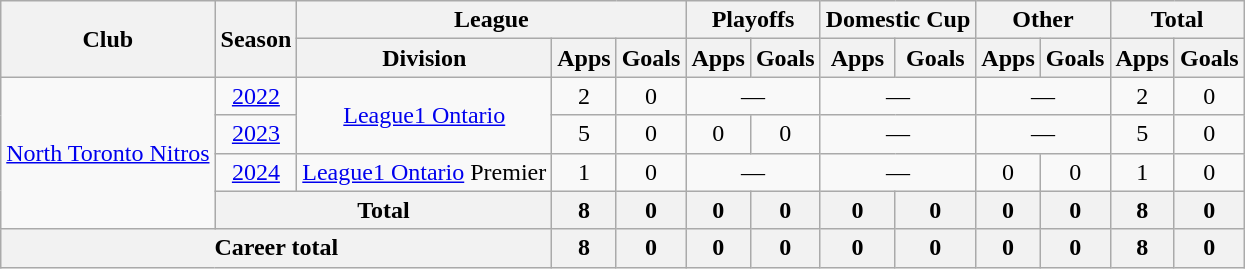<table class="wikitable" style="text-align: center;">
<tr>
<th rowspan="2">Club</th>
<th rowspan="2">Season</th>
<th colspan="3">League</th>
<th colspan="2">Playoffs</th>
<th colspan="2">Domestic Cup</th>
<th colspan="2">Other</th>
<th colspan="2">Total</th>
</tr>
<tr>
<th>Division</th>
<th>Apps</th>
<th>Goals</th>
<th>Apps</th>
<th>Goals</th>
<th>Apps</th>
<th>Goals</th>
<th>Apps</th>
<th>Goals</th>
<th>Apps</th>
<th>Goals</th>
</tr>
<tr>
<td rowspan="4"><a href='#'>North Toronto Nitros</a></td>
<td><a href='#'>2022</a></td>
<td rowspan="2"><a href='#'>League1 Ontario</a></td>
<td>2</td>
<td>0</td>
<td colspan="2">—</td>
<td colspan="2">—</td>
<td colspan="2">—</td>
<td>2</td>
<td>0</td>
</tr>
<tr>
<td><a href='#'>2023</a></td>
<td>5</td>
<td>0</td>
<td>0</td>
<td>0</td>
<td colspan="2">—</td>
<td colspan="2">—</td>
<td>5</td>
<td>0</td>
</tr>
<tr>
<td><a href='#'>2024</a></td>
<td><a href='#'>League1 Ontario</a> Premier</td>
<td>1</td>
<td>0</td>
<td colspan="2">—</td>
<td colspan="2">—</td>
<td>0</td>
<td>0</td>
<td>1</td>
<td>0</td>
</tr>
<tr>
<th colspan="2">Total</th>
<th>8</th>
<th>0</th>
<th>0</th>
<th>0</th>
<th>0</th>
<th>0</th>
<th>0</th>
<th>0</th>
<th>8</th>
<th>0</th>
</tr>
<tr>
<th colspan="3">Career total</th>
<th>8</th>
<th>0</th>
<th>0</th>
<th>0</th>
<th>0</th>
<th>0</th>
<th>0</th>
<th>0</th>
<th>8</th>
<th>0</th>
</tr>
</table>
